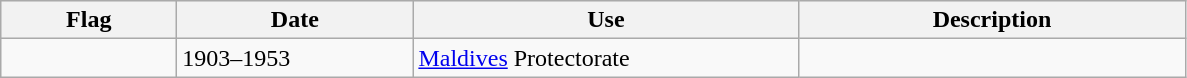<table class="wikitable">
<tr style="background:#efefef;">
<th style="width:110px;">Flag</th>
<th style="width:150px;">Date</th>
<th style="width:250px;">Use</th>
<th style="width:250px;">Description</th>
</tr>
<tr>
<td></td>
<td>1903–1953</td>
<td><a href='#'>Maldives</a> Protectorate</td>
<td></td>
</tr>
</table>
